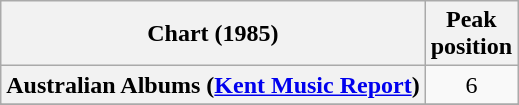<table class="wikitable sortable plainrowheaders" style="text-align:center">
<tr>
<th scope="col">Chart (1985)</th>
<th scope="col">Peak<br>position</th>
</tr>
<tr>
<th scope="row">Australian Albums (<a href='#'>Kent Music Report</a>)</th>
<td>6</td>
</tr>
<tr>
</tr>
<tr>
</tr>
<tr>
</tr>
<tr>
</tr>
<tr>
</tr>
<tr>
</tr>
<tr>
</tr>
<tr>
</tr>
<tr>
</tr>
</table>
